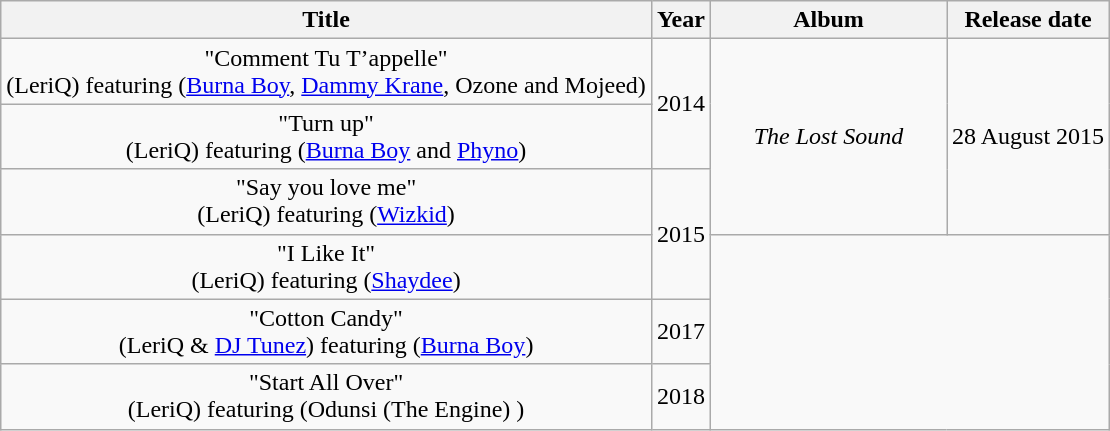<table class="wikitable plainrowheaders" style="text-align:center;" border="1">
<tr>
<th>Title</th>
<th>Year</th>
<th width="150">Album</th>
<th>Release date</th>
</tr>
<tr>
<td>"Comment Tu T’appelle" <br><span>(LeriQ) featuring (<a href='#'>Burna Boy</a>, <a href='#'>Dammy Krane</a>, Ozone and Mojeed)</span></td>
<td rowspan="2">2014</td>
<td rowspan="3"><em>The Lost Sound</em></td>
<td rowspan="3">28 August 2015</td>
</tr>
<tr>
<td>"Turn up"  <br><span>(LeriQ) featuring (<a href='#'>Burna Boy</a> and <a href='#'>Phyno</a>)</span></td>
</tr>
<tr>
<td>"Say you love me" <br><span>(LeriQ) featuring (<a href='#'>Wizkid</a>)</span></td>
<td rowspan="2">2015</td>
</tr>
<tr>
<td>"I Like It" <br><span>(LeriQ) featuring (<a href='#'>Shaydee</a>)</span></td>
</tr>
<tr>
<td>"Cotton Candy" <br><span>(LeriQ & <a href='#'>DJ Tunez</a>) featuring (<a href='#'>Burna Boy</a>)</span></td>
<td>2017</td>
</tr>
<tr>
<td>"Start All Over" <br><span>(LeriQ) featuring (Odunsi (The Engine) )</span></td>
<td>2018</td>
</tr>
</table>
